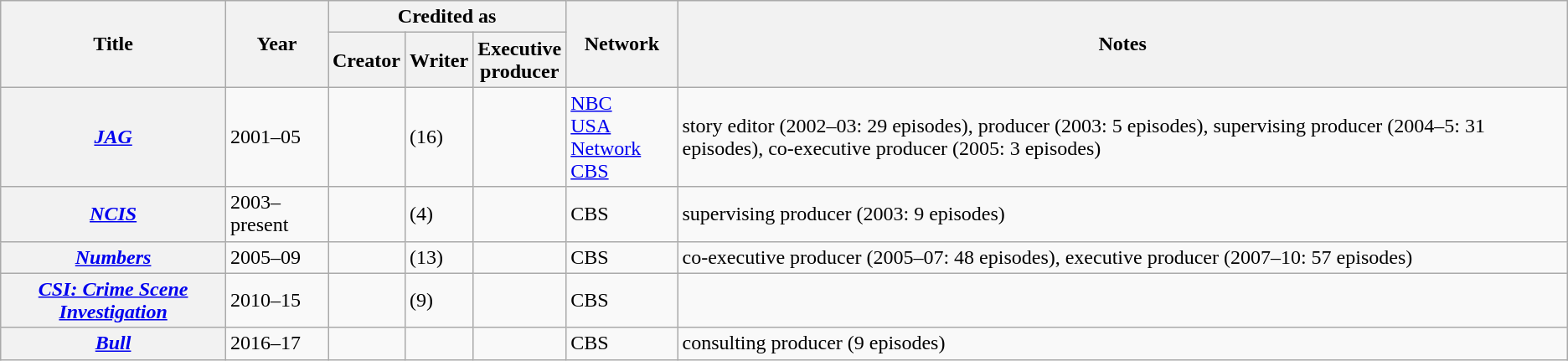<table class="wikitable plainrowheaders sortable">
<tr>
<th rowspan="2" scope="col">Title</th>
<th rowspan="2" scope="col">Year</th>
<th colspan="3" scope="col">Credited as</th>
<th rowspan="2" scope="col">Network</th>
<th rowspan="2" scope="col" class="unsortable">Notes</th>
</tr>
<tr>
<th>Creator</th>
<th>Writer</th>
<th>Executive<br>producer</th>
</tr>
<tr>
<th scope=row><em><a href='#'>JAG</a></em></th>
<td>2001–05</td>
<td></td>
<td> (16)</td>
<td></td>
<td><a href='#'>NBC</a><br><a href='#'>USA Network</a><br><a href='#'>CBS</a></td>
<td>story editor (2002–03: 29 episodes), producer (2003: 5 episodes), supervising producer (2004–5: 31 episodes), co-executive producer (2005: 3 episodes)</td>
</tr>
<tr>
<th scope=row><em><a href='#'>NCIS</a></em></th>
<td>2003–present</td>
<td></td>
<td> (4)</td>
<td></td>
<td>CBS</td>
<td>supervising producer (2003: 9 episodes)</td>
</tr>
<tr>
<th scope=row><em><a href='#'>Numbers</a></em></th>
<td>2005–09</td>
<td></td>
<td> (13)</td>
<td></td>
<td>CBS</td>
<td>co-executive producer (2005–07: 48 episodes), executive producer (2007–10: 57 episodes)</td>
</tr>
<tr>
<th scope=row><em><a href='#'>CSI: Crime Scene Investigation</a></em></th>
<td>2010–15</td>
<td></td>
<td> (9)</td>
<td></td>
<td>CBS</td>
<td></td>
</tr>
<tr>
<th scope=row><em><a href='#'>Bull</a></em></th>
<td>2016–17</td>
<td></td>
<td></td>
<td></td>
<td>CBS</td>
<td>consulting producer (9 episodes)</td>
</tr>
</table>
